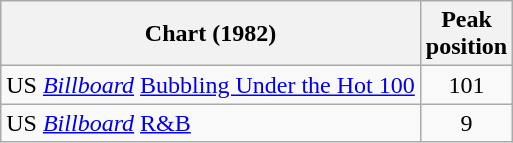<table class="wikitable">
<tr>
<th align="left">Chart (1982)</th>
<th align="center">Peak<br>position</th>
</tr>
<tr>
<td>US <em><a href='#'>Billboard</a></em> <a href='#'>Bubbling Under the Hot 100</a></td>
<td style="text-align:center;">101</td>
</tr>
<tr>
<td>US <em><a href='#'>Billboard</a></em> <a href='#'>R&B</a></td>
<td style="text-align:center;">9</td>
</tr>
</table>
